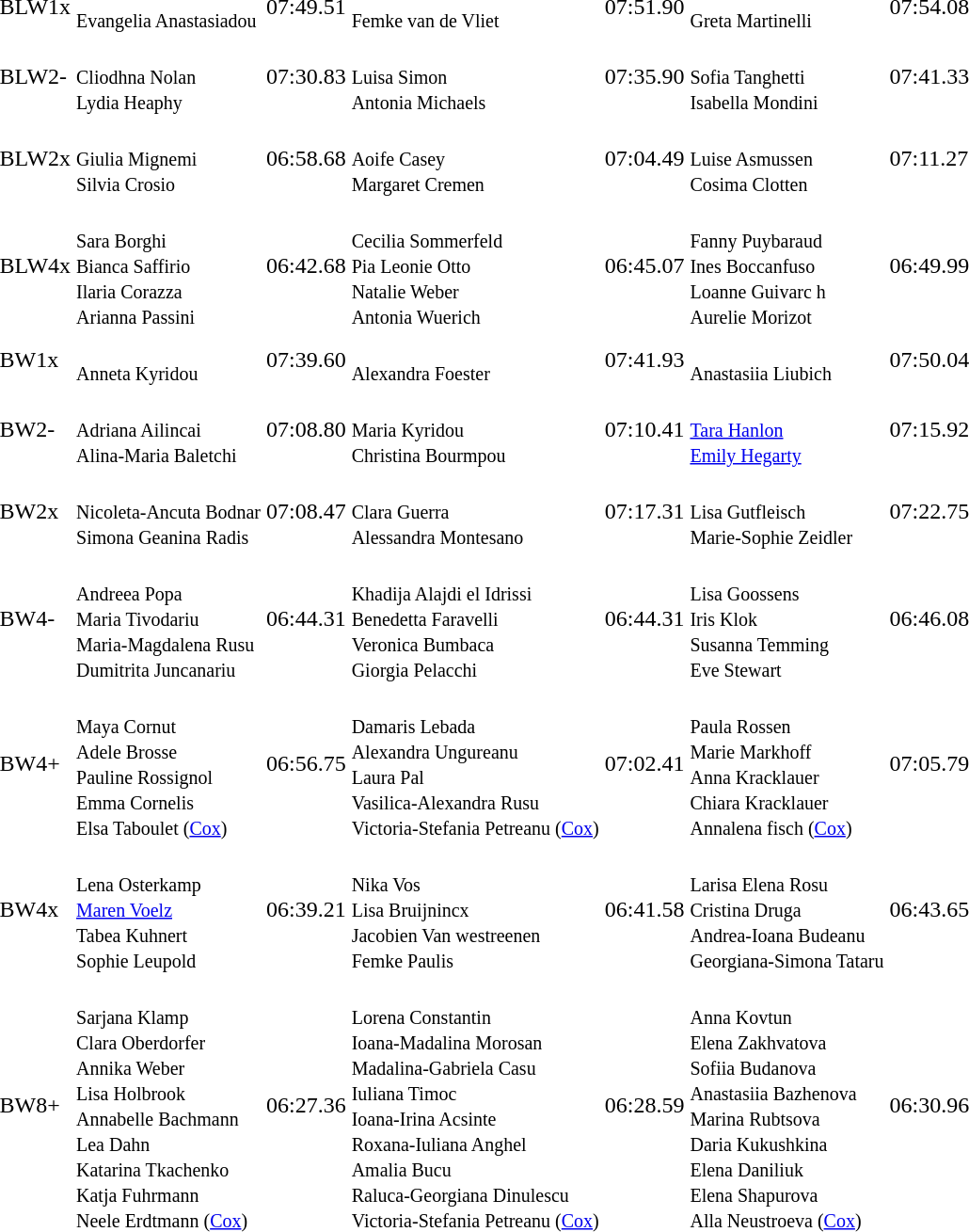<table>
<tr>
<td>BLW1x</td>
<td><br><small>Evangelia Anastasiadou</small></td>
<td>07:49.51</td>
<td><br><small>Femke van de Vliet</small></td>
<td>07:51.90</td>
<td><br><small>Greta Martinelli</small></td>
<td>07:54.08</td>
</tr>
<tr>
<td>BLW2-</td>
<td><br><small>Cliodhna Nolan<br>Lydia Heaphy</small></td>
<td>07:30.83</td>
<td><br><small>Luisa Simon<br>Antonia Michaels</small></td>
<td>07:35.90</td>
<td><br><small>Sofia Tanghetti<br>Isabella Mondini</small></td>
<td>07:41.33</td>
</tr>
<tr>
<td>BLW2x</td>
<td><br><small>Giulia Mignemi<br>Silvia Crosio</small></td>
<td>06:58.68</td>
<td><br><small>Aoife Casey<br>Margaret Cremen</small></td>
<td>07:04.49</td>
<td><br><small>Luise Asmussen<br>Cosima Clotten</small></td>
<td>07:11.27</td>
</tr>
<tr>
<td>BLW4x</td>
<td><br><small>Sara Borghi<br>Bianca Saffirio<br>Ilaria Corazza<br>Arianna Passini</small></td>
<td>06:42.68</td>
<td><br><small>Cecilia Sommerfeld<br>Pia Leonie Otto<br>Natalie Weber<br>Antonia Wuerich</small></td>
<td>06:45.07</td>
<td><br><small>Fanny Puybaraud<br>Ines Boccanfuso<br>Loanne Guivarc h<br>Aurelie Morizot</small></td>
<td>06:49.99</td>
</tr>
<tr>
<td>BW1x</td>
<td><br><small>Anneta Kyridou</small></td>
<td>07:39.60</td>
<td><br><small>Alexandra Foester</small></td>
<td>07:41.93</td>
<td><br><small>Anastasiia Liubich</small></td>
<td>07:50.04</td>
</tr>
<tr>
<td>BW2-</td>
<td><br><small>Adriana Ailincai<br>Alina-Maria Baletchi</small></td>
<td>07:08.80</td>
<td><br><small>Maria Kyridou<br>Christina Bourmpou</small></td>
<td>07:10.41</td>
<td><br><small><a href='#'>Tara Hanlon</a><br><a href='#'>Emily Hegarty</a></small></td>
<td>07:15.92</td>
</tr>
<tr>
<td>BW2x</td>
<td><br><small>Nicoleta-Ancuta Bodnar<br>Simona Geanina Radis<br></small></td>
<td>07:08.47</td>
<td><br><small>Clara Guerra<br>Alessandra Montesano<br></small></td>
<td>07:17.31</td>
<td><br><small>Lisa Gutfleisch<br>Marie-Sophie Zeidler<br></small></td>
<td>07:22.75</td>
</tr>
<tr>
<td>BW4-</td>
<td><br><small>Andreea Popa<br>Maria Tivodariu<br>Maria-Magdalena Rusu<br>Dumitrita Juncanariu</small></td>
<td>06:44.31</td>
<td><br><small>Khadija Alajdi el Idrissi<br>Benedetta Faravelli<br>Veronica Bumbaca<br>Giorgia Pelacchi</small></td>
<td>06:44.31</td>
<td><br><small>Lisa Goossens<br>Iris Klok<br>Susanna Temming<br>Eve Stewart</small></td>
<td>06:46.08</td>
</tr>
<tr>
<td>BW4+</td>
<td><br><small>Maya Cornut<br>Adele Brosse<br>Pauline Rossignol<br>Emma Cornelis<br>Elsa Taboulet (<a href='#'>Cox</a>)</small></td>
<td>06:56.75</td>
<td><br><small>Damaris Lebada<br>Alexandra Ungureanu<br>Laura Pal<br>Vasilica-Alexandra Rusu<br>Victoria-Stefania Petreanu (<a href='#'>Cox</a>)</small></td>
<td>07:02.41</td>
<td><br><small>Paula Rossen<br>Marie Markhoff<br>Anna Kracklauer<br>Chiara Kracklauer<br>Annalena fisch (<a href='#'>Cox</a>)</small></td>
<td>07:05.79</td>
</tr>
<tr>
<td>BW4x</td>
<td><br><small>Lena Osterkamp<br><a href='#'>Maren Voelz</a><br>Tabea Kuhnert<br>Sophie Leupold</small></td>
<td>06:39.21</td>
<td><br><small>Nika Vos<br>Lisa Bruijnincx<br>Jacobien Van westreenen<br>Femke Paulis</small></td>
<td>06:41.58</td>
<td><br><small>Larisa Elena Rosu<br>Cristina Druga<br>Andrea-Ioana Budeanu<br>Georgiana-Simona Tataru</small></td>
<td>06:43.65</td>
</tr>
<tr>
<td>BW8+</td>
<td><br><small>Sarjana Klamp<br>Clara Oberdorfer<br>Annika Weber<br>Lisa Holbrook<br>Annabelle Bachmann<br>Lea Dahn<br>Katarina Tkachenko<br>Katja Fuhrmann<br>Neele Erdtmann (<a href='#'>Cox</a>)</small></td>
<td>06:27.36</td>
<td><br><small>Lorena Constantin<br>Ioana-Madalina Morosan<br>Madalina-Gabriela Casu<br>Iuliana Timoc<br>Ioana-Irina Acsinte<br>Roxana-Iuliana Anghel<br>Amalia Bucu<br>Raluca-Georgiana Dinulescu<br>Victoria-Stefania Petreanu (<a href='#'>Cox</a>)</small></td>
<td>06:28.59</td>
<td><br><small>Anna Kovtun<br>Elena Zakhvatova<br>Sofiia Budanova<br>Anastasiia Bazhenova<br>Marina Rubtsova<br>Daria Kukushkina<br>Elena Daniliuk<br>Elena Shapurova<br>Alla Neustroeva (<a href='#'>Cox</a>)</small></td>
<td>06:30.96</td>
</tr>
</table>
